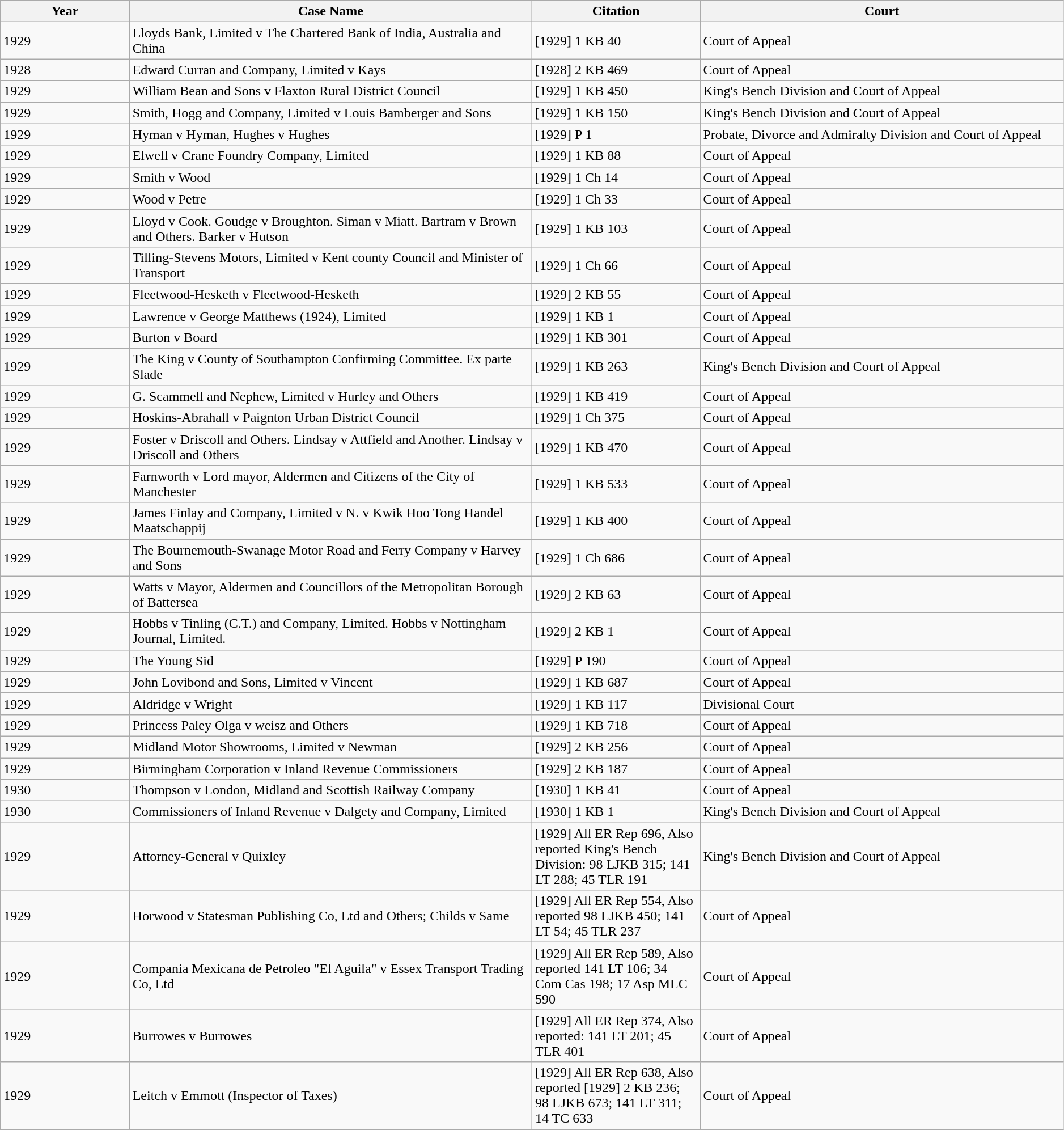<table class="wikitable sortable" width=99%>
<tr>
<th scope="col" width="75">Year</th>
<th scope="col" width="250">Case Name</th>
<th scope="col" width="100">Citation</th>
<th scope="col" width="225">Court</th>
</tr>
<tr>
<td>1929</td>
<td>Lloyds Bank, Limited v The Chartered Bank of India, Australia and China</td>
<td>[1929] 1 KB 40</td>
<td>Court of Appeal</td>
</tr>
<tr>
<td>1928</td>
<td>Edward Curran and Company, Limited v Kays</td>
<td>[1928] 2 KB 469</td>
<td>Court of Appeal</td>
</tr>
<tr>
<td>1929</td>
<td>William Bean and Sons v Flaxton Rural District Council</td>
<td>[1929] 1 KB 450</td>
<td>King's Bench Division and Court of Appeal</td>
</tr>
<tr>
<td>1929</td>
<td>Smith, Hogg and Company, Limited v Louis Bamberger and Sons</td>
<td>[1929] 1 KB 150</td>
<td>King's Bench Division and Court of Appeal</td>
</tr>
<tr>
<td>1929</td>
<td>Hyman v Hyman, Hughes v Hughes</td>
<td>[1929] P 1</td>
<td>Probate, Divorce and Admiralty Division and Court of Appeal</td>
</tr>
<tr>
<td>1929</td>
<td>Elwell v Crane Foundry Company, Limited</td>
<td>[1929] 1 KB 88</td>
<td>Court of Appeal</td>
</tr>
<tr>
<td>1929</td>
<td>Smith v Wood</td>
<td>[1929] 1 Ch 14</td>
<td>Court of Appeal</td>
</tr>
<tr>
<td>1929</td>
<td>Wood v Petre</td>
<td>[1929] 1 Ch 33</td>
<td>Court of Appeal</td>
</tr>
<tr>
<td>1929</td>
<td>Lloyd v Cook. Goudge v Broughton. Siman v Miatt. Bartram v Brown and Others. Barker v Hutson</td>
<td>[1929] 1 KB 103</td>
<td>Court of Appeal</td>
</tr>
<tr>
<td>1929</td>
<td>Tilling-Stevens Motors, Limited v Kent county Council and Minister of Transport</td>
<td>[1929] 1 Ch 66</td>
<td>Court of Appeal</td>
</tr>
<tr>
<td>1929</td>
<td>Fleetwood-Hesketh v Fleetwood-Hesketh</td>
<td>[1929] 2 KB 55</td>
<td>Court of Appeal</td>
</tr>
<tr>
<td>1929</td>
<td>Lawrence v George Matthews (1924), Limited</td>
<td>[1929] 1 KB 1</td>
<td>Court of Appeal</td>
</tr>
<tr>
<td>1929</td>
<td>Burton v Board</td>
<td>[1929] 1 KB 301</td>
<td>Court of Appeal</td>
</tr>
<tr>
<td>1929</td>
<td>The King v County of Southampton Confirming Committee. Ex parte Slade</td>
<td>[1929] 1 KB 263</td>
<td>King's Bench Division and Court of Appeal</td>
</tr>
<tr>
<td>1929</td>
<td>G. Scammell and Nephew, Limited v Hurley and Others</td>
<td>[1929] 1 KB 419</td>
<td>Court of Appeal</td>
</tr>
<tr>
<td>1929</td>
<td>Hoskins-Abrahall v Paignton Urban District Council</td>
<td>[1929] 1 Ch 375</td>
<td>Court of Appeal</td>
</tr>
<tr>
<td>1929</td>
<td>Foster v Driscoll and Others. Lindsay v Attfield and Another. Lindsay v Driscoll and Others</td>
<td>[1929] 1 KB 470</td>
<td>Court of Appeal</td>
</tr>
<tr>
<td>1929</td>
<td>Farnworth v Lord mayor, Aldermen and Citizens of the City of Manchester</td>
<td>[1929] 1 KB 533</td>
<td>Court of Appeal</td>
</tr>
<tr>
<td>1929</td>
<td>James Finlay and Company, Limited v N. v Kwik Hoo Tong Handel Maatschappij</td>
<td>[1929] 1 KB 400</td>
<td>Court of Appeal</td>
</tr>
<tr>
<td>1929</td>
<td>The Bournemouth-Swanage Motor Road and Ferry Company v Harvey and Sons</td>
<td>[1929] 1 Ch 686</td>
<td>Court of Appeal</td>
</tr>
<tr>
<td>1929</td>
<td>Watts v Mayor, Aldermen and Councillors of the Metropolitan Borough of Battersea</td>
<td>[1929] 2 KB 63</td>
<td>Court of Appeal</td>
</tr>
<tr>
<td>1929</td>
<td>Hobbs v Tinling (C.T.) and Company, Limited. Hobbs v Nottingham Journal, Limited.</td>
<td>[1929] 2 KB 1</td>
<td>Court of Appeal</td>
</tr>
<tr>
<td>1929</td>
<td>The Young Sid</td>
<td>[1929] P 190</td>
<td>Court of Appeal</td>
</tr>
<tr>
<td>1929</td>
<td>John Lovibond and Sons, Limited v Vincent</td>
<td>[1929] 1 KB 687</td>
<td>Court of Appeal</td>
</tr>
<tr>
<td>1929</td>
<td>Aldridge v Wright</td>
<td>[1929] 1 KB 117</td>
<td>Divisional Court</td>
</tr>
<tr>
<td>1929</td>
<td>Princess Paley Olga v weisz and Others</td>
<td>[1929] 1 KB 718</td>
<td>Court of Appeal</td>
</tr>
<tr>
<td>1929</td>
<td>Midland Motor Showrooms, Limited v Newman</td>
<td>[1929] 2 KB 256</td>
<td>Court of Appeal</td>
</tr>
<tr>
<td>1929</td>
<td>Birmingham Corporation v Inland Revenue Commissioners</td>
<td>[1929] 2 KB 187</td>
<td>Court of Appeal</td>
</tr>
<tr>
<td>1930</td>
<td>Thompson v London, Midland and Scottish Railway Company</td>
<td>[1930] 1 KB 41</td>
<td>Court of Appeal</td>
</tr>
<tr>
<td>1930</td>
<td>Commissioners of Inland Revenue v Dalgety and Company, Limited</td>
<td>[1930] 1 KB 1</td>
<td>King's Bench Division and Court of Appeal</td>
</tr>
<tr>
<td>1929</td>
<td>Attorney-General v Quixley</td>
<td>[1929] All ER Rep 696, Also reported King's Bench Division: 98 LJKB 315; 141 LT 288; 45 TLR 191</td>
<td>King's Bench Division and Court of Appeal</td>
</tr>
<tr>
<td>1929</td>
<td>Horwood v Statesman Publishing Co, Ltd and Others; Childs v Same</td>
<td>[1929] All ER Rep 554, Also reported 98 LJKB 450; 141 LT 54; 45 TLR 237</td>
<td>Court of Appeal</td>
</tr>
<tr>
<td>1929</td>
<td>Compania Mexicana de Petroleo "El Aguila" v Essex Transport Trading Co, Ltd</td>
<td>[1929] All ER Rep 589, Also reported 141 LT 106; 34 Com Cas 198; 17 Asp MLC 590</td>
<td>Court of Appeal</td>
</tr>
<tr>
<td>1929</td>
<td>Burrowes v Burrowes</td>
<td>[1929] All ER Rep 374, Also reported: 141 LT 201; 45 TLR 401</td>
<td>Court of Appeal</td>
</tr>
<tr>
<td>1929</td>
<td>Leitch v Emmott (Inspector of Taxes)</td>
<td>[1929] All ER Rep 638, Also reported [1929] 2 KB 236; 98 LJKB 673; 141 LT 311; 14 TC 633</td>
<td>Court of Appeal</td>
</tr>
</table>
